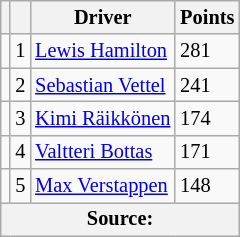<table class="wikitable" style="font-size: 85%;">
<tr>
<th></th>
<th></th>
<th>Driver</th>
<th>Points</th>
</tr>
<tr>
<td align="left"></td>
<td align="center">1</td>
<td data-sort-value="HAM"> <a href='#'>Lewis Hamilton</a></td>
<td>281</td>
</tr>
<tr>
<td align="left"></td>
<td align="center">2</td>
<td data-sort-value="VET"> <a href='#'>Sebastian Vettel</a></td>
<td>241</td>
</tr>
<tr>
<td align="left"></td>
<td align="center">3</td>
<td data-sort-value="RAI"> <a href='#'>Kimi Räikkönen</a></td>
<td>174</td>
</tr>
<tr>
<td align="left"></td>
<td align="center">4</td>
<td data-sort-value="BOT"> <a href='#'>Valtteri Bottas</a></td>
<td>171</td>
</tr>
<tr>
<td align="left"></td>
<td align="center">5</td>
<td data-sort-value="VER"> <a href='#'>Max Verstappen</a></td>
<td>148</td>
</tr>
<tr>
<th colspan=4>Source:</th>
</tr>
</table>
